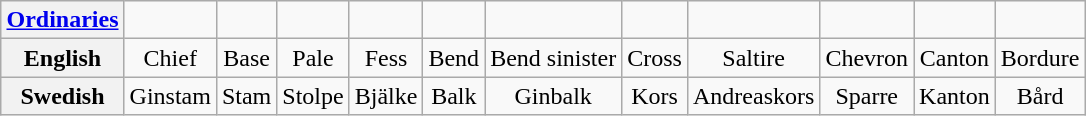<table class="wikitable" style="margin:1em auto;">
<tr>
<th><a href='#'>Ordinaries</a></th>
<td align=center></td>
<td align=center></td>
<td align=center></td>
<td align=center></td>
<td align=center></td>
<td align=center></td>
<td align=center></td>
<td align=center></td>
<td align=center></td>
<td align=center></td>
<td align=center></td>
</tr>
<tr>
<th>English</th>
<td align=center>Chief</td>
<td align=center>Base</td>
<td align=center>Pale</td>
<td align=center>Fess</td>
<td align=center>Bend</td>
<td align=center>Bend sinister</td>
<td align=center>Cross</td>
<td align=center>Saltire</td>
<td align=center>Chevron</td>
<td align=center>Canton</td>
<td align=center>Bordure</td>
</tr>
<tr>
<th>Swedish</th>
<td align=center>Ginstam</td>
<td align=center>Stam</td>
<td align=center>Stolpe</td>
<td align=center>Bjälke</td>
<td align=center>Balk</td>
<td align=center>Ginbalk</td>
<td align=center>Kors</td>
<td align=center>Andreaskors</td>
<td align=center>Sparre</td>
<td align=center>Kanton</td>
<td align=center>Bård</td>
</tr>
</table>
